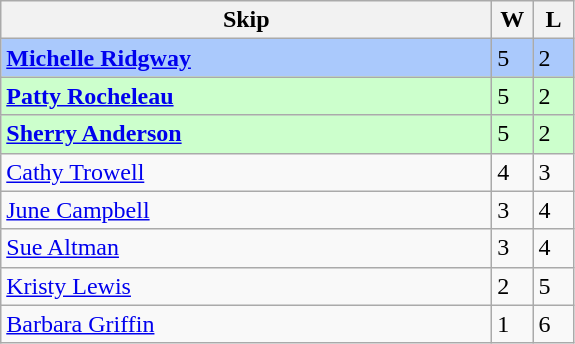<table class="wikitable">
<tr>
<th bgcolor="#efefef" width="320">Skip</th>
<th bgcolor="#efefef" width="20">W</th>
<th bgcolor="#efefef" width="20">L</th>
</tr>
<tr bgcolor="#aac9fc">
<td><strong><a href='#'>Michelle Ridgway</a></strong></td>
<td>5</td>
<td>2</td>
</tr>
<tr bgcolor="#ccffcc">
<td><strong><a href='#'>Patty Rocheleau</a></strong></td>
<td>5</td>
<td>2</td>
</tr>
<tr bgcolor="#ccffcc">
<td><strong><a href='#'>Sherry Anderson</a></strong></td>
<td>5</td>
<td>2</td>
</tr>
<tr>
<td><a href='#'>Cathy Trowell</a></td>
<td>4</td>
<td>3</td>
</tr>
<tr>
<td><a href='#'>June Campbell</a></td>
<td>3</td>
<td>4</td>
</tr>
<tr>
<td><a href='#'>Sue Altman</a></td>
<td>3</td>
<td>4</td>
</tr>
<tr>
<td><a href='#'>Kristy Lewis</a></td>
<td>2</td>
<td>5</td>
</tr>
<tr>
<td><a href='#'>Barbara Griffin</a></td>
<td>1</td>
<td>6</td>
</tr>
</table>
